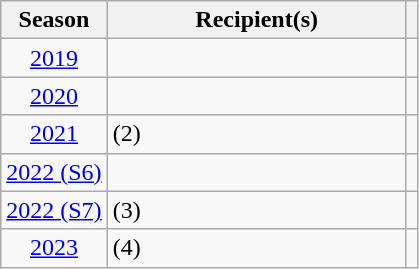<table class="wikitable sortable" style=text-align:center>
<tr>
<th>Season</th>
<th style=width:12em>Recipient(s)</th>
<th class=unsortable></th>
</tr>
<tr>
<td><a href='#'>2019</a></td>
<td align=left><strong></strong></td>
<td></td>
</tr>
<tr>
<td><a href='#'>2020</a></td>
<td align=left><strong></strong></td>
<td></td>
</tr>
<tr>
<td><a href='#'>2021</a></td>
<td align=left><strong></strong> (2)</td>
<td></td>
</tr>
<tr>
<td><a href='#'>2022 (S6)</a></td>
<td align=left><strong></strong></td>
<td></td>
</tr>
<tr>
<td><a href='#'>2022 (S7)</a></td>
<td align=left><strong></strong> (3)</td>
<td></td>
</tr>
<tr>
<td><a href='#'>2023</a></td>
<td align=left><strong></strong> (4)</td>
<td></td>
</tr>
</table>
